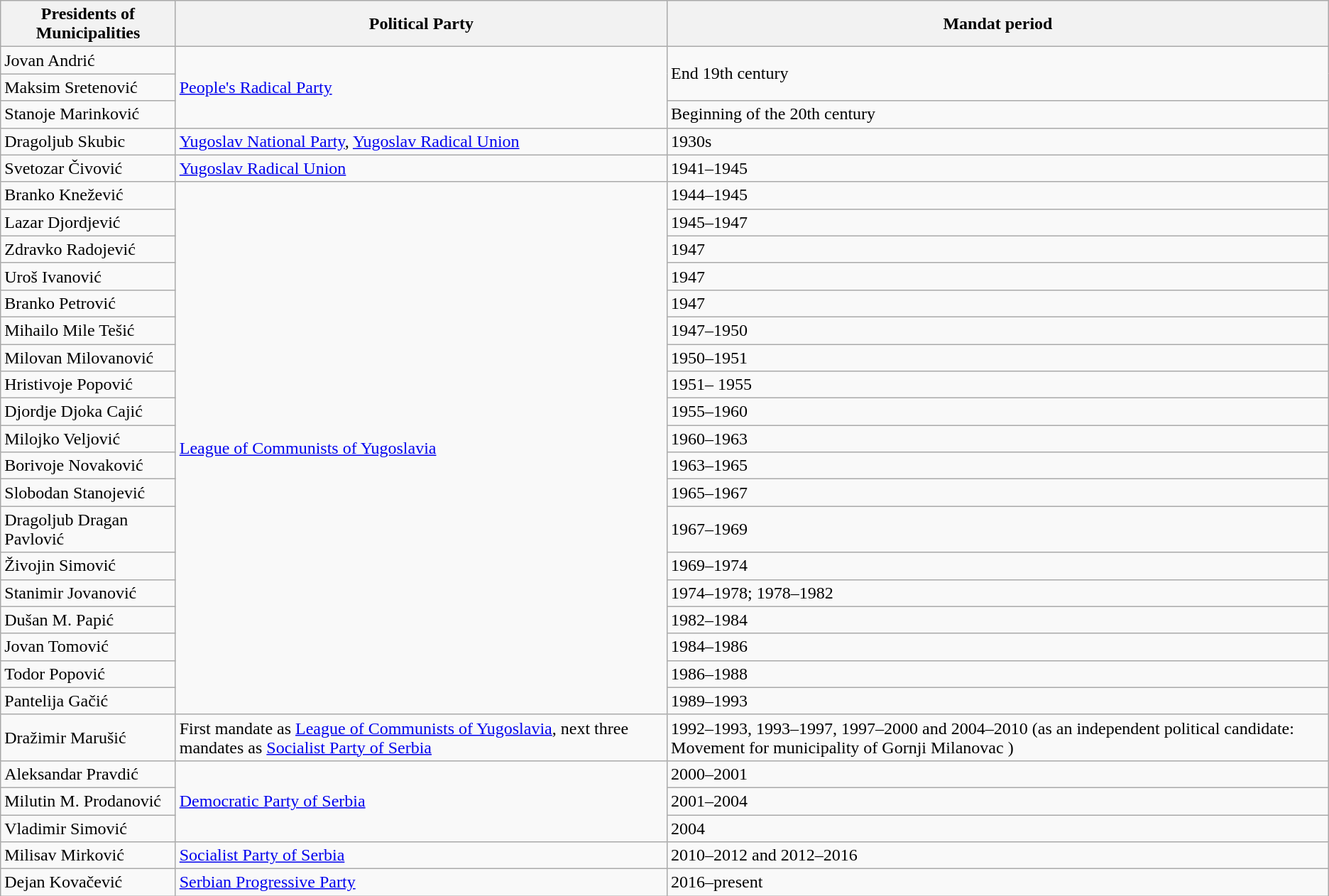<table class="wikitable">
<tr>
<th>Presidents of Municipalities</th>
<th>Political Party</th>
<th>Mandat period</th>
</tr>
<tr>
<td>Jovan Andrić</td>
<td rowspan=3><a href='#'>People's Radical Party</a></td>
<td rowspan=2>End 19th century</td>
</tr>
<tr>
<td>Maksim Sretenović</td>
</tr>
<tr>
<td>Stanoje Marinković</td>
<td>Beginning of the 20th century</td>
</tr>
<tr>
<td>Dragoljub Skubic</td>
<td><a href='#'>Yugoslav National Party</a>, <a href='#'>Yugoslav Radical Union</a></td>
<td>1930s</td>
</tr>
<tr>
<td>Svetozar Čivović</td>
<td><a href='#'>Yugoslav Radical Union</a></td>
<td>1941–1945</td>
</tr>
<tr>
<td>Branko Knežević</td>
<td rowspan=19><a href='#'>League of Communists of Yugoslavia</a></td>
<td>1944–1945</td>
</tr>
<tr>
<td>Lazar Djordjević</td>
<td>1945–1947</td>
</tr>
<tr>
<td>Zdravko Radojević</td>
<td>1947</td>
</tr>
<tr>
<td>Uroš Ivanović</td>
<td>1947</td>
</tr>
<tr>
<td>Branko Petrović</td>
<td>1947</td>
</tr>
<tr>
<td>Mihailo Mile Tešić</td>
<td>1947–1950</td>
</tr>
<tr>
<td>Milovan Milovanović</td>
<td>1950–1951</td>
</tr>
<tr>
<td>Hristivoje Popović</td>
<td>1951– 1955</td>
</tr>
<tr>
<td>Djordje Djoka Cajić</td>
<td>1955–1960</td>
</tr>
<tr>
<td>Milojko Veljović</td>
<td>1960–1963</td>
</tr>
<tr>
<td>Borivoje Novaković</td>
<td>1963–1965</td>
</tr>
<tr>
<td>Slobodan Stanojević</td>
<td>1965–1967</td>
</tr>
<tr>
<td>Dragoljub Dragan Pavlović</td>
<td>1967–1969</td>
</tr>
<tr>
<td>Živojin Simović</td>
<td>1969–1974</td>
</tr>
<tr>
<td>Stanimir Jovanović</td>
<td>1974–1978; 1978–1982</td>
</tr>
<tr>
<td>Dušan M. Papić</td>
<td>1982–1984</td>
</tr>
<tr>
<td>Jovan Tomović</td>
<td>1984–1986</td>
</tr>
<tr>
<td>Todor Popović</td>
<td>1986–1988</td>
</tr>
<tr>
<td>Pantelija Gačić</td>
<td>1989–1993</td>
</tr>
<tr>
<td>Dražimir Marušić</td>
<td>First mandate as <a href='#'>League of Communists of Yugoslavia</a>, next three mandates as <a href='#'>Socialist Party of Serbia</a></td>
<td>1992–1993, 1993–1997, 1997–2000 and 2004–2010 (as an independent political candidate: Movement for municipality of Gornji Milanovac )</td>
</tr>
<tr>
<td>Aleksandar Pravdić</td>
<td rowspan=3><a href='#'>Democratic Party of Serbia</a></td>
<td>2000–2001</td>
</tr>
<tr>
<td>Milutin M. Prodanović</td>
<td>2001–2004</td>
</tr>
<tr>
<td>Vladimir Simović</td>
<td>2004</td>
</tr>
<tr>
<td>Milisav Mirković</td>
<td><a href='#'>Socialist Party of Serbia</a></td>
<td>2010–2012 and 2012–2016</td>
</tr>
<tr>
<td>Dejan Kovačević</td>
<td><a href='#'>Serbian Progressive Party</a></td>
<td>2016–present</td>
</tr>
</table>
